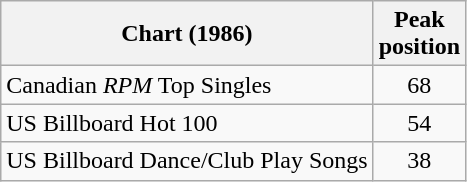<table class="wikitable sortable">
<tr>
<th>Chart (1986)</th>
<th>Peak<br>position</th>
</tr>
<tr>
<td>Canadian <em>RPM</em> Top Singles</td>
<td style="text-align:center;">68</td>
</tr>
<tr>
<td>US Billboard Hot 100</td>
<td style="text-align:center;">54</td>
</tr>
<tr>
<td>US Billboard Dance/Club Play Songs</td>
<td style="text-align:center;">38</td>
</tr>
</table>
